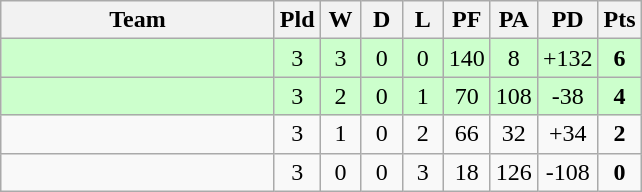<table class="wikitable" style="text-align:center;">
<tr>
<th width=175>Team</th>
<th width=20 abbr="Played">Pld</th>
<th width=20 abbr="Won">W</th>
<th width=20 abbr="Drawn">D</th>
<th width=20 abbr="Lost">L</th>
<th width=20 abbr="Goals for">PF</th>
<th width=20 abbr="Goals against">PA</th>
<th width=20 abbr="Goal difference">PD</th>
<th width=20 abbr="Points">Pts</th>
</tr>
<tr style="background:#ccffcc;">
<td style="text-align:left;"></td>
<td>3</td>
<td>3</td>
<td>0</td>
<td>0</td>
<td>140</td>
<td>8</td>
<td>+132</td>
<td><strong>6</strong></td>
</tr>
<tr style="background:#ccffcc;">
<td style="text-align:left;"></td>
<td>3</td>
<td>2</td>
<td>0</td>
<td>1</td>
<td>70</td>
<td>108</td>
<td>-38</td>
<td><strong>4</strong></td>
</tr>
<tr>
<td style="text-align:left;"></td>
<td>3</td>
<td>1</td>
<td>0</td>
<td>2</td>
<td>66</td>
<td>32</td>
<td>+34</td>
<td><strong>2</strong></td>
</tr>
<tr>
<td style="text-align:left;"></td>
<td>3</td>
<td>0</td>
<td>0</td>
<td>3</td>
<td>18</td>
<td>126</td>
<td>-108</td>
<td><strong>0</strong></td>
</tr>
</table>
